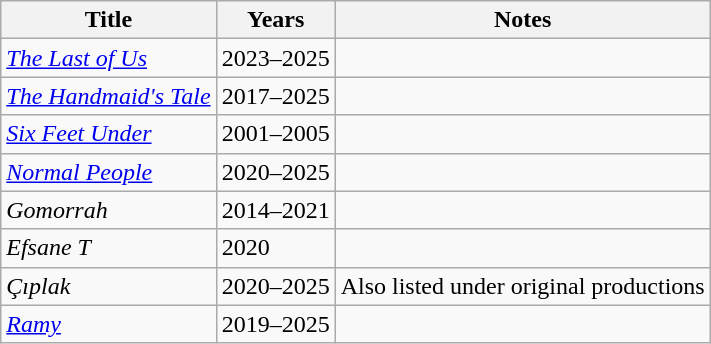<table class="wikitable sortable">
<tr>
<th>Title</th>
<th>Years</th>
<th>Notes</th>
</tr>
<tr>
<td><em><a href='#'>The Last of Us</a></em></td>
<td>2023–2025</td>
<td></td>
</tr>
<tr>
<td><em><a href='#'>The Handmaid's Tale</a></em></td>
<td>2017–2025</td>
<td></td>
</tr>
<tr>
<td><em><a href='#'>Six Feet Under</a></em></td>
<td>2001–2005</td>
<td></td>
</tr>
<tr>
<td><em><a href='#'>Normal People</a></em></td>
<td>2020–2025</td>
<td></td>
</tr>
<tr>
<td><em>Gomorrah</em></td>
<td>2014–2021</td>
<td></td>
</tr>
<tr>
<td><em>Efsane T</em></td>
<td>2020</td>
<td></td>
</tr>
<tr>
<td><em>Çıplak</em></td>
<td>2020–2025</td>
<td>Also listed under original productions</td>
</tr>
<tr>
<td><em><a href='#'>Ramy</a></em></td>
<td>2019–2025</td>
<td></td>
</tr>
</table>
